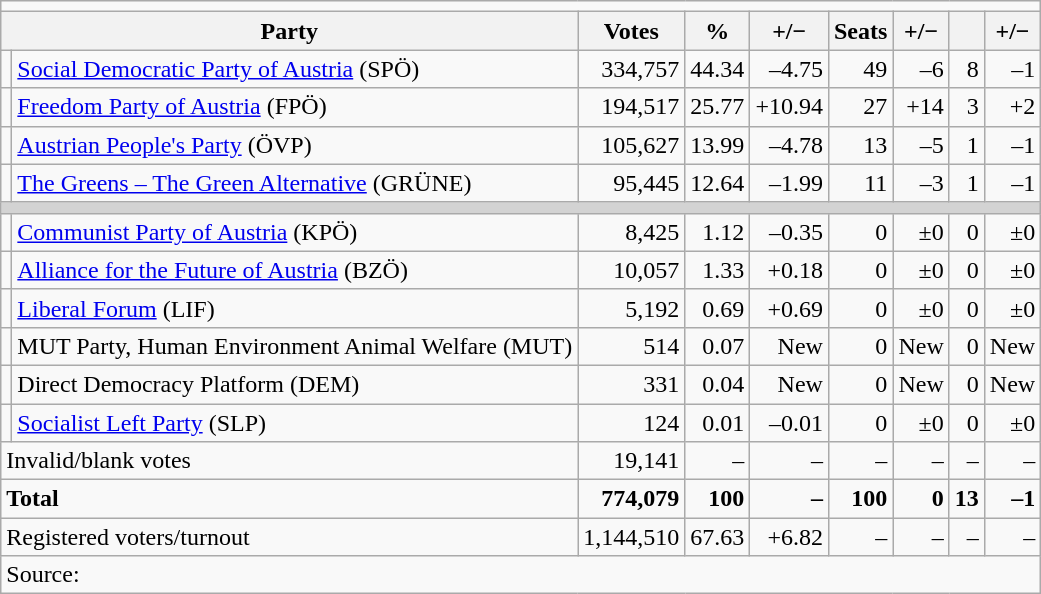<table class=wikitable style=text-align:right>
<tr>
<td align=center colspan=9></td>
</tr>
<tr>
<th colspan=2>Party</th>
<th>Votes</th>
<th>%</th>
<th>+/−</th>
<th>Seats</th>
<th>+/−</th>
<th></th>
<th>+/−</th>
</tr>
<tr>
<td bgcolor=></td>
<td align=left><a href='#'>Social Democratic Party of Austria</a> (SPÖ)</td>
<td>334,757</td>
<td>44.34</td>
<td>–4.75</td>
<td>49</td>
<td>–6</td>
<td>8</td>
<td>–1</td>
</tr>
<tr>
<td bgcolor=></td>
<td align=left><a href='#'>Freedom Party of Austria</a> (FPÖ)</td>
<td>194,517</td>
<td>25.77</td>
<td>+10.94</td>
<td>27</td>
<td>+14</td>
<td>3</td>
<td>+2</td>
</tr>
<tr>
<td bgcolor=></td>
<td align=left><a href='#'>Austrian People's Party</a> (ÖVP)</td>
<td>105,627</td>
<td>13.99</td>
<td>–4.78</td>
<td>13</td>
<td>–5</td>
<td>1</td>
<td>–1</td>
</tr>
<tr>
<td bgcolor=></td>
<td align=left><a href='#'>The Greens – The Green Alternative</a> (GRÜNE)</td>
<td>95,445</td>
<td>12.64</td>
<td>–1.99</td>
<td>11</td>
<td>–3</td>
<td>1</td>
<td>–1</td>
</tr>
<tr>
<td colspan=9 bgcolor=lightgrey></td>
</tr>
<tr>
<td bgcolor=></td>
<td align=left><a href='#'>Communist Party of Austria</a> (KPÖ)</td>
<td>8,425</td>
<td>1.12</td>
<td>–0.35</td>
<td>0</td>
<td>±0</td>
<td>0</td>
<td>±0</td>
</tr>
<tr>
<td bgcolor=></td>
<td align=left><a href='#'>Alliance for the Future of Austria</a> (BZÖ)</td>
<td>10,057</td>
<td>1.33</td>
<td>+0.18</td>
<td>0</td>
<td>±0</td>
<td>0</td>
<td>±0</td>
</tr>
<tr>
<td bgcolor=></td>
<td align=left><a href='#'>Liberal Forum</a> (LIF)</td>
<td>5,192</td>
<td>0.69</td>
<td>+0.69</td>
<td>0</td>
<td>±0</td>
<td>0</td>
<td>±0</td>
</tr>
<tr>
<td></td>
<td align=left>MUT Party, Human Environment Animal Welfare (MUT)</td>
<td>514</td>
<td>0.07</td>
<td>New</td>
<td>0</td>
<td>New</td>
<td>0</td>
<td>New</td>
</tr>
<tr>
<td></td>
<td align=left>Direct Democracy Platform (DEM)</td>
<td>331</td>
<td>0.04</td>
<td>New</td>
<td>0</td>
<td>New</td>
<td>0</td>
<td>New</td>
</tr>
<tr>
<td bgcolor=></td>
<td align=left><a href='#'>Socialist Left Party</a> (SLP)</td>
<td>124</td>
<td>0.01</td>
<td>–0.01</td>
<td>0</td>
<td>±0</td>
<td>0</td>
<td>±0</td>
</tr>
<tr>
<td colspan=2 align=left>Invalid/blank votes</td>
<td>19,141</td>
<td>–</td>
<td>–</td>
<td>–</td>
<td>–</td>
<td>–</td>
<td>–</td>
</tr>
<tr>
<td colspan=2 align=left><strong>Total</strong></td>
<td><strong>774,079</strong></td>
<td><strong>100</strong></td>
<td><strong>–</strong></td>
<td><strong>100</strong></td>
<td><strong>0</strong></td>
<td><strong>13</strong></td>
<td><strong>–1</strong></td>
</tr>
<tr>
<td align=left colspan=2>Registered voters/turnout</td>
<td>1,144,510</td>
<td>67.63</td>
<td>+6.82</td>
<td>–</td>
<td>–</td>
<td>–</td>
<td>–</td>
</tr>
<tr>
<td align=left colspan=9>Source: </td>
</tr>
</table>
